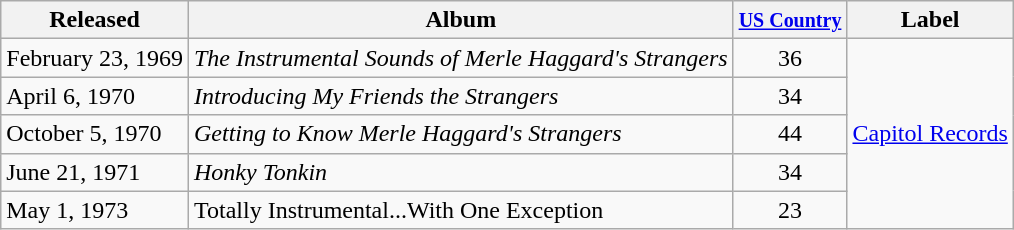<table class="wikitable">
<tr>
<th>Released</th>
<th>Album</th>
<th><small><a href='#'>US Country</a></small></th>
<th>Label</th>
</tr>
<tr>
<td>February 23, 1969</td>
<td><em>The Instrumental Sounds of Merle Haggard's Strangers</em></td>
<td style="text-align:center;">36</td>
<td rowspan="12"><a href='#'>Capitol Records</a></td>
</tr>
<tr>
<td>April 6, 1970</td>
<td><em>Introducing My Friends the Strangers</em></td>
<td style="text-align:center;">34</td>
</tr>
<tr>
<td>October 5, 1970</td>
<td><em>Getting to Know Merle Haggard's Strangers</em></td>
<td style="text-align:center;">44</td>
</tr>
<tr>
<td>June 21, 1971</td>
<td><em>Honky Tonkin<strong></td>
<td style="text-align:center;">34</td>
</tr>
<tr>
<td>May 1, 1973</td>
<td></em>Totally Instrumental...With One Exception<em></td>
<td style="text-align:center;">23</td>
</tr>
</table>
